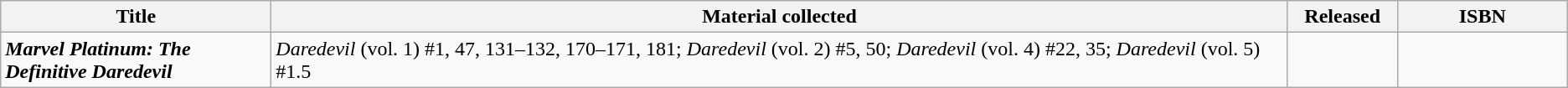<table class="wikitable sortable">
<tr>
<th style="width: 13em;'">Title</th>
<th>Material collected</th>
<th style="width: 5em;">Released</th>
<th style="width: 8em;">ISBN</th>
</tr>
<tr>
<td><strong><em>Marvel Platinum: The Definitive Daredevil</em></strong></td>
<td><em>Daredevil</em> (vol. 1) #1, 47, 131–132, 170–171, 181; <em>Daredevil</em> (vol. 2) #5, 50; <em>Daredevil</em> (vol. 4) #22, 35; <em>Daredevil</em> (vol. 5) #1.5</td>
<td></td>
<td></td>
</tr>
</table>
